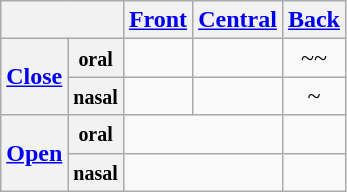<table class="wikitable" style="text-align:center;">
<tr>
<th colspan=2></th>
<th><a href='#'>Front</a></th>
<th><a href='#'>Central</a></th>
<th><a href='#'>Back</a></th>
</tr>
<tr>
<th rowspan=2><a href='#'>Close</a></th>
<th><small>oral</small></th>
<td> </td>
<td> </td>
<td>~~ </td>
</tr>
<tr>
<th><small>nasal</small></th>
<td> </td>
<td> </td>
<td>~ </td>
</tr>
<tr>
<th rowspan=2><a href='#'>Open</a></th>
<th><small>oral</small></th>
<td colspan="2"> </td>
<td></td>
</tr>
<tr>
<th><small>nasal</small></th>
<td colspan="2"> </td>
<td></td>
</tr>
</table>
